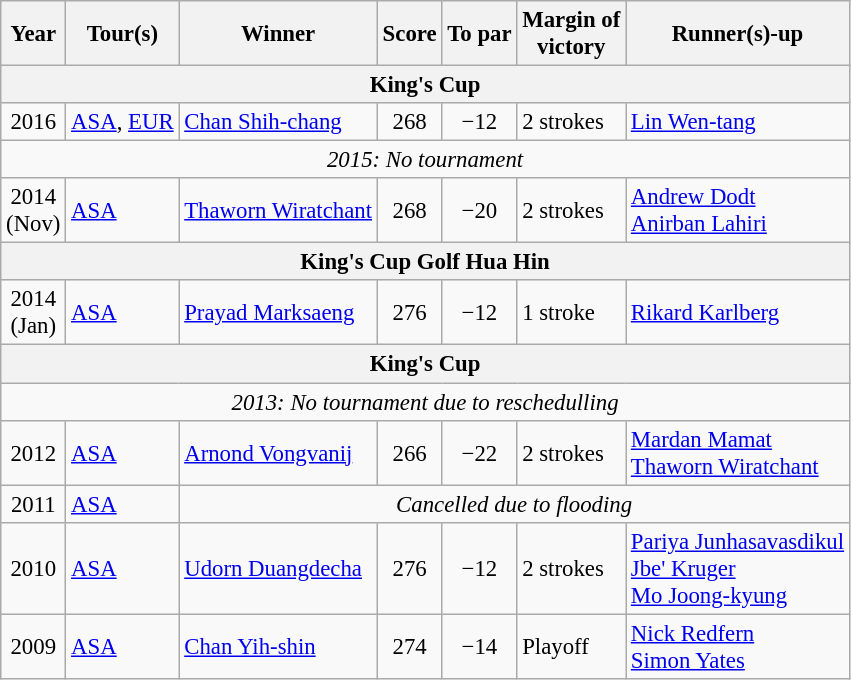<table class=wikitable style="font-size: 95%;">
<tr>
<th>Year</th>
<th>Tour(s)</th>
<th>Winner</th>
<th>Score</th>
<th>To par</th>
<th>Margin of<br>victory</th>
<th>Runner(s)-up</th>
</tr>
<tr>
<th colspan=7>King's Cup</th>
</tr>
<tr>
<td align=center>2016</td>
<td><a href='#'>ASA</a>, <a href='#'>EUR</a></td>
<td> <a href='#'>Chan Shih-chang</a></td>
<td align=center>268</td>
<td align=center>−12</td>
<td>2 strokes</td>
<td> <a href='#'>Lin Wen-tang</a></td>
</tr>
<tr>
<td colspan=7 align=center><em>2015: No tournament</em></td>
</tr>
<tr>
<td align=center>2014<br>(Nov)</td>
<td><a href='#'>ASA</a></td>
<td> <a href='#'>Thaworn Wiratchant</a></td>
<td align=center>268</td>
<td align=center>−20</td>
<td>2 strokes</td>
<td> <a href='#'>Andrew Dodt</a><br> <a href='#'>Anirban Lahiri</a></td>
</tr>
<tr>
<th colspan=7>King's Cup Golf Hua Hin</th>
</tr>
<tr>
<td align=center>2014<br>(Jan)</td>
<td><a href='#'>ASA</a></td>
<td> <a href='#'>Prayad Marksaeng</a></td>
<td align=center>276</td>
<td align=center>−12</td>
<td>1 stroke</td>
<td> <a href='#'>Rikard Karlberg</a></td>
</tr>
<tr>
<th colspan=7>King's Cup</th>
</tr>
<tr>
<td colspan=7 align=center><em>2013: No tournament due to reschedulling</em></td>
</tr>
<tr>
<td align=center>2012</td>
<td><a href='#'>ASA</a></td>
<td> <a href='#'>Arnond Vongvanij</a></td>
<td align=center>266</td>
<td align=center>−22</td>
<td>2 strokes</td>
<td> <a href='#'>Mardan Mamat</a><br> <a href='#'>Thaworn Wiratchant</a></td>
</tr>
<tr>
<td align=center>2011</td>
<td><a href='#'>ASA</a></td>
<td colspan=6 align=center><em>Cancelled due to flooding</em></td>
</tr>
<tr>
<td align=center>2010</td>
<td><a href='#'>ASA</a></td>
<td> <a href='#'>Udorn Duangdecha</a></td>
<td align=center>276</td>
<td align=center>−12</td>
<td>2 strokes</td>
<td> <a href='#'>Pariya Junhasavasdikul</a><br> <a href='#'>Jbe' Kruger</a><br> <a href='#'>Mo Joong-kyung</a></td>
</tr>
<tr>
<td align=center>2009</td>
<td><a href='#'>ASA</a></td>
<td> <a href='#'>Chan Yih-shin</a></td>
<td align=center>274</td>
<td align=center>−14</td>
<td>Playoff</td>
<td> <a href='#'>Nick Redfern</a><br> <a href='#'>Simon Yates</a></td>
</tr>
</table>
